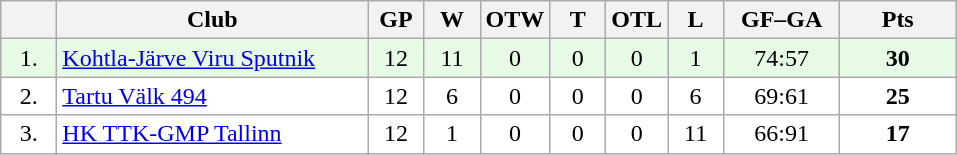<table class="wikitable">
<tr>
<th width="30"></th>
<th width="200">Club</th>
<th width="30">GP</th>
<th width="30">W</th>
<th width="30">OTW</th>
<th width="30">T</th>
<th width="30">OTL</th>
<th width="30">L</th>
<th width="70">GF–GA</th>
<th width="70">Pts</th>
</tr>
<tr bgcolor="#e6fae6" align="center">
<td>1.</td>
<td align="left"><a href='#'>Kohtla-Järve Viru Sputnik</a></td>
<td>12</td>
<td>11</td>
<td>0</td>
<td>0</td>
<td>0</td>
<td>1</td>
<td>74:57</td>
<td><strong>30</strong></td>
</tr>
<tr bgcolor="#FFFFFF" align="center">
<td>2.</td>
<td align="left"><a href='#'>Tartu Välk 494</a></td>
<td>12</td>
<td>6</td>
<td>0</td>
<td>0</td>
<td>0</td>
<td>6</td>
<td>69:61</td>
<td><strong>25</strong></td>
</tr>
<tr bgcolor="#FFFFFF" align="center">
<td>3.</td>
<td align="left"><a href='#'>HK TTK-GMP Tallinn</a></td>
<td>12</td>
<td>1</td>
<td>0</td>
<td>0</td>
<td>0</td>
<td>11</td>
<td>66:91</td>
<td><strong>17</strong></td>
</tr>
</table>
